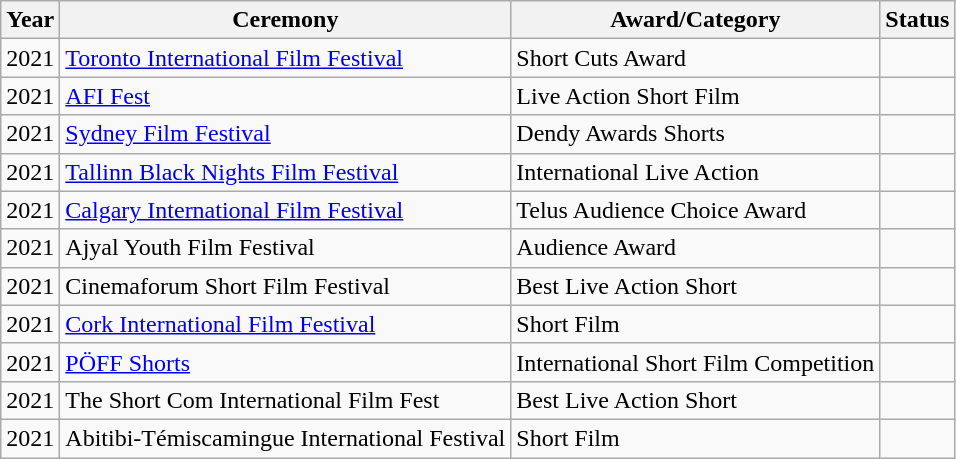<table class="wikitable">
<tr>
<th>Year</th>
<th>Ceremony</th>
<th>Award/Category</th>
<th>Status</th>
</tr>
<tr>
<td>2021</td>
<td><a href='#'>Toronto International Film Festival</a></td>
<td>Short Cuts Award</td>
<td></td>
</tr>
<tr>
<td>2021</td>
<td><a href='#'>AFI Fest</a></td>
<td>Live Action Short Film</td>
<td></td>
</tr>
<tr>
<td>2021</td>
<td><a href='#'>Sydney Film Festival</a></td>
<td>Dendy Awards Shorts</td>
<td></td>
</tr>
<tr>
<td>2021</td>
<td><a href='#'>Tallinn Black Nights Film Festival</a></td>
<td>International Live Action</td>
<td></td>
</tr>
<tr>
<td>2021</td>
<td><a href='#'>Calgary International Film Festival</a></td>
<td>Telus Audience Choice Award</td>
<td></td>
</tr>
<tr>
<td>2021</td>
<td>Ajyal Youth Film Festival</td>
<td>Audience Award</td>
<td></td>
</tr>
<tr>
<td>2021</td>
<td>Cinemaforum Short Film Festival</td>
<td>Best Live Action Short</td>
<td></td>
</tr>
<tr>
<td>2021</td>
<td><a href='#'>Cork International Film Festival</a></td>
<td>Short Film</td>
<td></td>
</tr>
<tr>
<td>2021</td>
<td><a href='#'>PÖFF Shorts</a></td>
<td>International Short Film Competition</td>
<td></td>
</tr>
<tr>
<td>2021</td>
<td>The Short Com International Film Fest</td>
<td>Best Live Action Short</td>
<td></td>
</tr>
<tr>
<td>2021</td>
<td>Abitibi-Témiscamingue International Festival</td>
<td>Short Film</td>
<td></td>
</tr>
</table>
